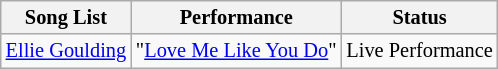<table class="wikitable" style="font-size: 85%">
<tr>
<th>Song List</th>
<th>Performance</th>
<th>Status</th>
</tr>
<tr>
<td> <a href='#'>Ellie Goulding</a></td>
<td>"<a href='#'>Love Me Like You Do</a>"</td>
<td>Live Performance</td>
</tr>
</table>
